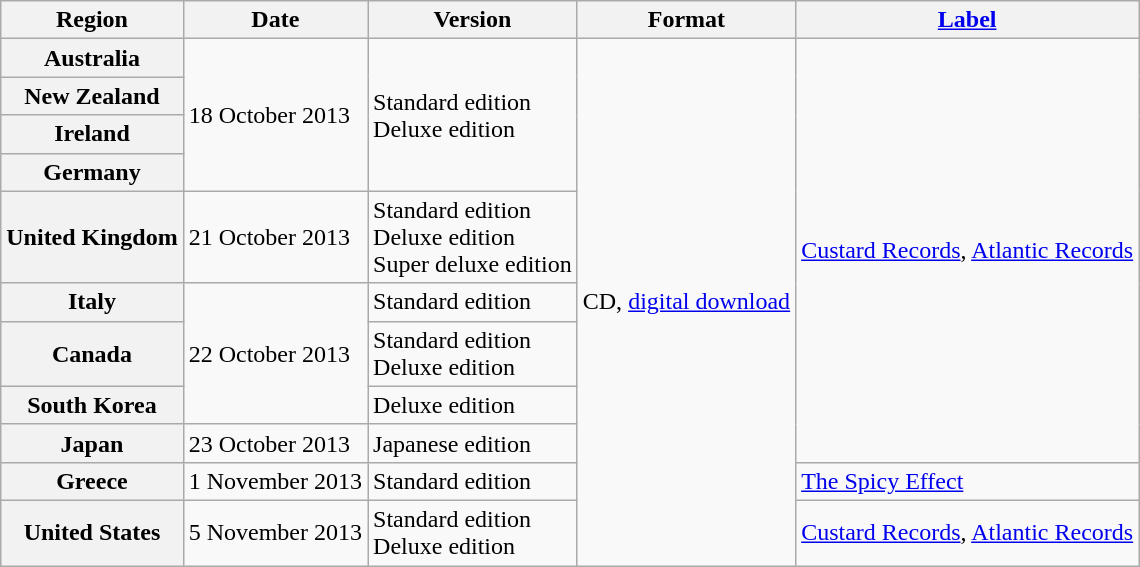<table class="wikitable plainrowheaders">
<tr>
<th scope="col">Region</th>
<th>Date</th>
<th>Version</th>
<th>Format</th>
<th><a href='#'>Label</a></th>
</tr>
<tr>
<th>Australia</th>
<td rowspan="4">18 October 2013</td>
<td rowspan="4">Standard edition<br>Deluxe edition</td>
<td rowspan="11">CD, <a href='#'>digital download</a></td>
<td rowspan="9"><a href='#'>Custard Records</a>, <a href='#'>Atlantic Records</a></td>
</tr>
<tr>
<th>New Zealand</th>
</tr>
<tr>
<th>Ireland</th>
</tr>
<tr>
<th>Germany</th>
</tr>
<tr>
<th>United Kingdom</th>
<td>21 October 2013</td>
<td>Standard edition<br>Deluxe edition<br>Super deluxe edition</td>
</tr>
<tr>
<th>Italy</th>
<td rowspan="3">22 October 2013</td>
<td>Standard edition</td>
</tr>
<tr>
<th>Canada</th>
<td>Standard edition<br>Deluxe edition</td>
</tr>
<tr>
<th>South Korea</th>
<td>Deluxe edition</td>
</tr>
<tr>
<th>Japan</th>
<td>23 October 2013</td>
<td>Japanese edition</td>
</tr>
<tr>
<th>Greece</th>
<td>1 November 2013</td>
<td>Standard edition</td>
<td><a href='#'>The Spicy Effect</a></td>
</tr>
<tr>
<th>United States</th>
<td>5 November 2013</td>
<td>Standard edition<br>Deluxe edition</td>
<td><a href='#'>Custard Records</a>, <a href='#'>Atlantic Records</a></td>
</tr>
</table>
